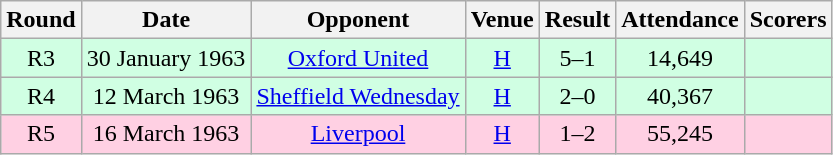<table class="wikitable sortable" style="font-size:100%; text-align:center">
<tr>
<th>Round</th>
<th>Date</th>
<th>Opponent</th>
<th>Venue</th>
<th>Result</th>
<th>Attendance</th>
<th>Scorers</th>
</tr>
<tr style="background-color: #d0ffe3;">
<td>R3</td>
<td>30 January 1963</td>
<td><a href='#'>Oxford United</a></td>
<td><a href='#'>H</a></td>
<td>5–1</td>
<td>14,649</td>
<td></td>
</tr>
<tr style="background-color: #d0ffe3;">
<td>R4</td>
<td>12 March 1963</td>
<td><a href='#'>Sheffield Wednesday</a></td>
<td><a href='#'>H</a></td>
<td>2–0</td>
<td>40,367</td>
<td></td>
</tr>
<tr style="background-color: #ffd0e3;">
<td>R5</td>
<td>16 March 1963</td>
<td><a href='#'>Liverpool</a></td>
<td><a href='#'>H</a></td>
<td>1–2</td>
<td>55,245</td>
<td></td>
</tr>
</table>
